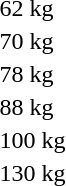<table>
<tr>
<td rowspan=2>62 kg</td>
<td rowspan=2></td>
<td rowspan=2></td>
<td></td>
</tr>
<tr>
<td></td>
</tr>
<tr>
<td rowspan=2>70 kg</td>
<td rowspan=2></td>
<td rowspan=2></td>
<td></td>
</tr>
<tr>
<td></td>
</tr>
<tr>
<td>78 kg</td>
<td></td>
<td></td>
<td></td>
</tr>
<tr>
<td rowspan=2>88 kg</td>
<td rowspan=2></td>
<td rowspan=2></td>
<td></td>
</tr>
<tr>
<td></td>
</tr>
<tr>
<td rowspan=2>100 kg</td>
<td rowspan=2></td>
<td rowspan=2></td>
<td></td>
</tr>
<tr>
<td></td>
</tr>
<tr>
<td rowspan=2>130 kg</td>
<td rowspan=2></td>
<td rowspan=2></td>
<td></td>
</tr>
<tr>
<td></td>
</tr>
<tr>
</tr>
</table>
